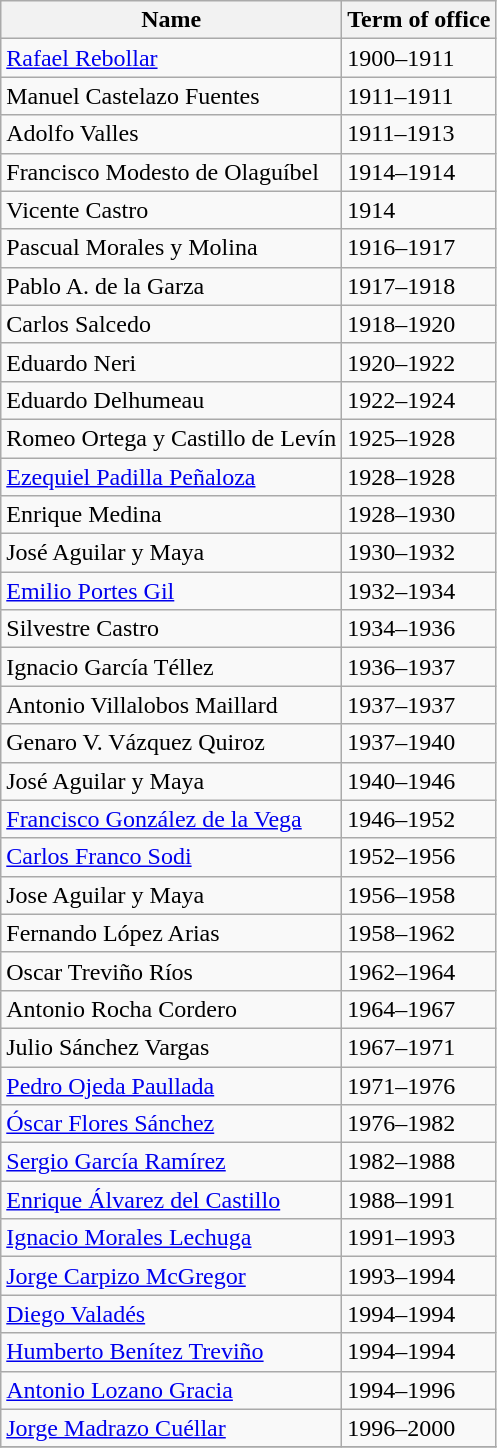<table class="wikitable">
<tr>
<th>Name</th>
<th>Term of office</th>
</tr>
<tr>
<td><a href='#'>Rafael Rebollar</a></td>
<td>1900–1911</td>
</tr>
<tr>
<td>Manuel Castelazo Fuentes</td>
<td>1911–1911</td>
</tr>
<tr>
<td>Adolfo Valles</td>
<td>1911–1913</td>
</tr>
<tr>
<td>Francisco Modesto de Olaguíbel</td>
<td>1914–1914</td>
</tr>
<tr>
<td>Vicente Castro</td>
<td>1914</td>
</tr>
<tr>
<td>Pascual Morales y Molina</td>
<td>1916–1917</td>
</tr>
<tr>
<td>Pablo A. de la Garza</td>
<td>1917–1918</td>
</tr>
<tr>
<td>Carlos Salcedo</td>
<td>1918–1920</td>
</tr>
<tr>
<td>Eduardo Neri</td>
<td>1920–1922</td>
</tr>
<tr>
<td>Eduardo Delhumeau</td>
<td>1922–1924</td>
</tr>
<tr>
<td>Romeo Ortega y Castillo de Levín</td>
<td>1925–1928</td>
</tr>
<tr>
<td><a href='#'>Ezequiel Padilla Peñaloza</a></td>
<td>1928–1928</td>
</tr>
<tr>
<td>Enrique Medina</td>
<td>1928–1930</td>
</tr>
<tr>
<td>José Aguilar y Maya</td>
<td>1930–1932</td>
</tr>
<tr>
<td><a href='#'>Emilio Portes Gil</a></td>
<td>1932–1934</td>
</tr>
<tr>
<td>Silvestre Castro</td>
<td>1934–1936</td>
</tr>
<tr>
<td>Ignacio García Téllez</td>
<td>1936–1937</td>
</tr>
<tr>
<td>Antonio Villalobos Maillard</td>
<td>1937–1937</td>
</tr>
<tr>
<td>Genaro V. Vázquez Quiroz</td>
<td>1937–1940</td>
</tr>
<tr>
<td>José Aguilar y Maya</td>
<td>1940–1946</td>
</tr>
<tr>
<td><a href='#'>Francisco González de la Vega</a></td>
<td>1946–1952</td>
</tr>
<tr>
<td><a href='#'>Carlos Franco Sodi</a></td>
<td>1952–1956</td>
</tr>
<tr>
<td>Jose Aguilar y Maya</td>
<td>1956–1958</td>
</tr>
<tr>
<td>Fernando López Arias</td>
<td>1958–1962</td>
</tr>
<tr>
<td>Oscar Treviño Ríos</td>
<td>1962–1964</td>
</tr>
<tr>
<td>Antonio Rocha Cordero</td>
<td>1964–1967</td>
</tr>
<tr>
<td>Julio Sánchez Vargas</td>
<td>1967–1971</td>
</tr>
<tr>
<td><a href='#'>Pedro Ojeda Paullada</a></td>
<td>1971–1976</td>
</tr>
<tr>
<td><a href='#'>Óscar Flores Sánchez</a></td>
<td>1976–1982</td>
</tr>
<tr>
<td><a href='#'>Sergio García Ramírez</a></td>
<td>1982–1988</td>
</tr>
<tr>
<td><a href='#'>Enrique Álvarez del Castillo</a></td>
<td>1988–1991</td>
</tr>
<tr>
<td><a href='#'>Ignacio Morales Lechuga</a></td>
<td>1991–1993</td>
</tr>
<tr>
<td><a href='#'>Jorge Carpizo McGregor</a></td>
<td>1993–1994</td>
</tr>
<tr>
<td><a href='#'>Diego Valadés</a></td>
<td>1994–1994</td>
</tr>
<tr>
<td><a href='#'>Humberto Benítez Treviño</a></td>
<td>1994–1994</td>
</tr>
<tr>
<td><a href='#'>Antonio Lozano Gracia</a></td>
<td>1994–1996</td>
</tr>
<tr>
<td><a href='#'>Jorge Madrazo Cuéllar</a></td>
<td>1996–2000</td>
</tr>
<tr>
</tr>
</table>
